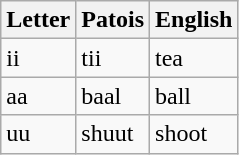<table class="wikitable">
<tr>
<th>Letter</th>
<th>Patois</th>
<th>English</th>
</tr>
<tr>
<td>ii</td>
<td>tii</td>
<td>tea</td>
</tr>
<tr>
<td>aa</td>
<td>baal</td>
<td>ball</td>
</tr>
<tr>
<td>uu</td>
<td>shuut</td>
<td>shoot</td>
</tr>
</table>
